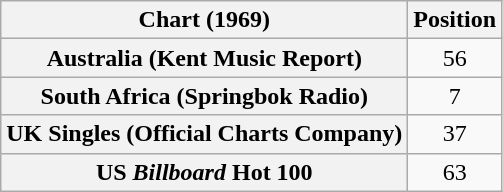<table class="wikitable sortable plainrowheaders" style="text-align:center">
<tr>
<th>Chart (1969)</th>
<th>Position</th>
</tr>
<tr>
<th scope="row">Australia (Kent Music Report)</th>
<td>56</td>
</tr>
<tr>
<th scope="row">South Africa (Springbok Radio)</th>
<td align="center">7</td>
</tr>
<tr>
<th scope="row">UK Singles (Official Charts Company)</th>
<td align="center">37</td>
</tr>
<tr>
<th scope="row">US <em>Billboard</em> Hot 100</th>
<td>63</td>
</tr>
</table>
